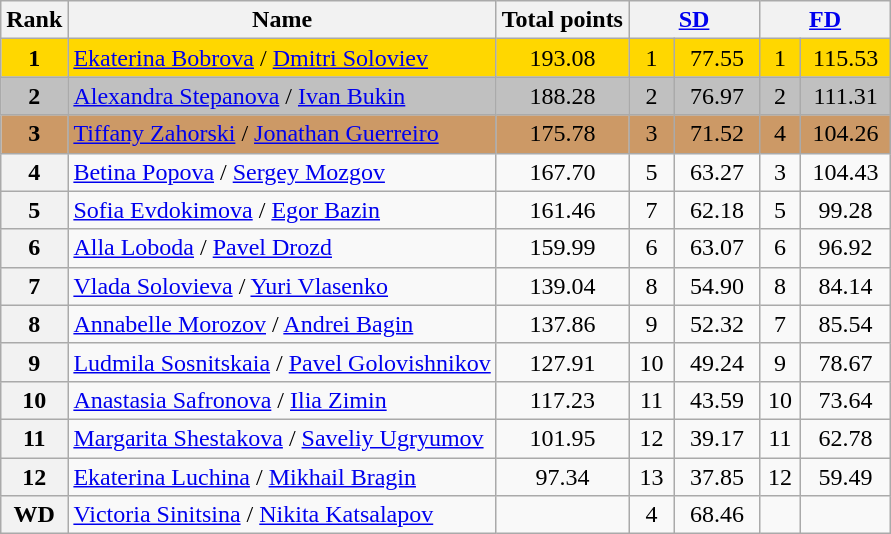<table class="wikitable sortable">
<tr>
<th>Rank</th>
<th>Name</th>
<th>Total points</th>
<th colspan="2" width="80px"><a href='#'>SD</a></th>
<th colspan="2" width="80px"><a href='#'>FD</a></th>
</tr>
<tr bgcolor="gold">
<td align="center"><strong>1</strong></td>
<td><a href='#'>Ekaterina Bobrova</a> / <a href='#'>Dmitri Soloviev</a></td>
<td align="center">193.08</td>
<td align="center">1</td>
<td align="center">77.55</td>
<td align="center">1</td>
<td align="center">115.53</td>
</tr>
<tr bgcolor="silver">
<td align="center"><strong>2</strong></td>
<td><a href='#'>Alexandra Stepanova</a> / <a href='#'>Ivan Bukin</a></td>
<td align="center">188.28</td>
<td align="center">2</td>
<td align="center">76.97</td>
<td align="center">2</td>
<td align="center">111.31</td>
</tr>
<tr bgcolor="cc9966">
<td align="center"><strong>3</strong></td>
<td><a href='#'>Tiffany Zahorski</a> / <a href='#'>Jonathan Guerreiro</a></td>
<td align="center">175.78</td>
<td align="center">3</td>
<td align="center">71.52</td>
<td align="center">4</td>
<td align="center">104.26</td>
</tr>
<tr>
<th>4</th>
<td><a href='#'>Betina Popova</a> / <a href='#'>Sergey Mozgov</a></td>
<td align="center">167.70</td>
<td align="center">5</td>
<td align="center">63.27</td>
<td align="center">3</td>
<td align="center">104.43</td>
</tr>
<tr>
<th>5</th>
<td><a href='#'>Sofia Evdokimova</a> / <a href='#'>Egor Bazin</a></td>
<td align="center">161.46</td>
<td align="center">7</td>
<td align="center">62.18</td>
<td align="center">5</td>
<td align="center">99.28</td>
</tr>
<tr>
<th>6</th>
<td><a href='#'>Alla Loboda</a> / <a href='#'>Pavel Drozd</a></td>
<td align="center">159.99</td>
<td align="center">6</td>
<td align="center">63.07</td>
<td align="center">6</td>
<td align="center">96.92</td>
</tr>
<tr>
<th>7</th>
<td><a href='#'>Vlada Solovieva</a> / <a href='#'>Yuri Vlasenko</a></td>
<td align="center">139.04</td>
<td align="center">8</td>
<td align="center">54.90</td>
<td align="center">8</td>
<td align="center">84.14</td>
</tr>
<tr>
<th>8</th>
<td><a href='#'>Annabelle Morozov</a> / <a href='#'>Andrei Bagin</a></td>
<td align="center">137.86</td>
<td align="center">9</td>
<td align="center">52.32</td>
<td align="center">7</td>
<td align="center">85.54</td>
</tr>
<tr>
<th>9</th>
<td><a href='#'>Ludmila Sosnitskaia</a> / <a href='#'>Pavel Golovishnikov</a></td>
<td align="center">127.91</td>
<td align="center">10</td>
<td align="center">49.24</td>
<td align="center">9</td>
<td align="center">78.67</td>
</tr>
<tr>
<th>10</th>
<td><a href='#'>Anastasia Safronova</a> / <a href='#'>Ilia Zimin</a></td>
<td align="center">117.23</td>
<td align="center">11</td>
<td align="center">43.59</td>
<td align="center">10</td>
<td align="center">73.64</td>
</tr>
<tr>
<th>11</th>
<td><a href='#'>Margarita Shestakova</a> / <a href='#'>Saveliy Ugryumov</a></td>
<td align="center">101.95</td>
<td align="center">12</td>
<td align="center">39.17</td>
<td align="center">11</td>
<td align="center">62.78</td>
</tr>
<tr>
<th>12</th>
<td><a href='#'>Ekaterina Luchina</a> / <a href='#'>Mikhail Bragin</a></td>
<td align="center">97.34</td>
<td align="center">13</td>
<td align="center">37.85</td>
<td align="center">12</td>
<td align="center">59.49</td>
</tr>
<tr>
<th>WD</th>
<td><a href='#'>Victoria Sinitsina</a> / <a href='#'>Nikita Katsalapov</a></td>
<td></td>
<td align="center">4</td>
<td align="center">68.46</td>
<td></td>
<td></td>
</tr>
</table>
